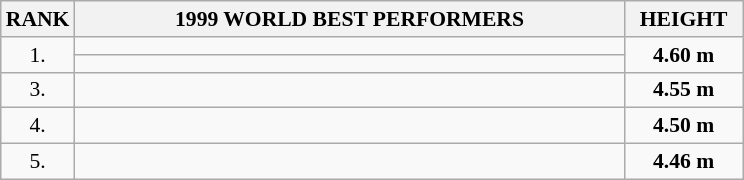<table class="wikitable" style="border-collapse: collapse; font-size: 90%;">
<tr>
<th>RANK</th>
<th align="center" style="width: 25em">1999 WORLD BEST PERFORMERS</th>
<th align="center" style="width: 5em">HEIGHT</th>
</tr>
<tr>
<td rowspan=2 align="center">1.</td>
<td></td>
<td rowspan=2 align="center"><strong>4.60 m</strong></td>
</tr>
<tr>
<td></td>
</tr>
<tr>
<td align="center">3.</td>
<td></td>
<td align="center"><strong>4.55 m</strong></td>
</tr>
<tr>
<td align="center">4.</td>
<td></td>
<td align="center"><strong>4.50 m</strong></td>
</tr>
<tr>
<td align="center">5.</td>
<td></td>
<td align="center"><strong>4.46 m</strong></td>
</tr>
</table>
